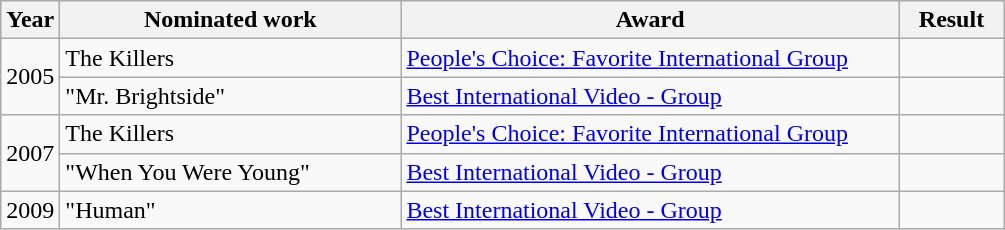<table class="wikitable">
<tr>
<th>Year</th>
<th width="220">Nominated work</th>
<th width="325">Award</th>
<th width="62">Result</th>
</tr>
<tr>
<td rowspan="2">2005</td>
<td rowspan="1">The Killers</td>
<td><a href='#'>People's Choice: Favorite International Group</a></td>
<td></td>
</tr>
<tr>
<td rowspan="1">"Mr. Brightside"</td>
<td><a href='#'>Best International Video - Group</a></td>
<td></td>
</tr>
<tr>
<td rowspan="2">2007</td>
<td rowspan="1">The Killers</td>
<td><a href='#'>People's Choice: Favorite International Group</a></td>
<td></td>
</tr>
<tr>
<td rowspan="1">"When You Were Young"</td>
<td><a href='#'>Best International Video - Group</a></td>
<td></td>
</tr>
<tr>
<td rowspan="1">2009</td>
<td>"Human"</td>
<td><a href='#'>Best International Video - Group</a></td>
<td></td>
</tr>
</table>
